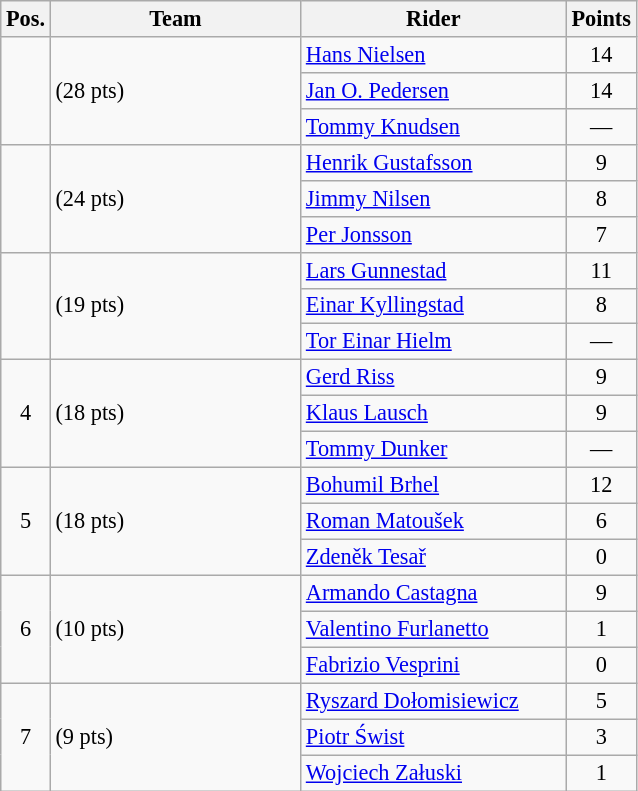<table class=wikitable style="font-size:93%;">
<tr>
<th width=25px>Pos.</th>
<th width=160px>Team</th>
<th width=170px>Rider</th>
<th width=40px>Points</th>
</tr>
<tr align=center >
<td rowspan=3 ></td>
<td rowspan=3 align=left> (28 pts)</td>
<td align=left><a href='#'>Hans Nielsen</a></td>
<td>14</td>
</tr>
<tr align=center >
<td align=left><a href='#'>Jan O. Pedersen</a></td>
<td>14</td>
</tr>
<tr align=center >
<td align=left><a href='#'>Tommy Knudsen</a></td>
<td>—</td>
</tr>
<tr align=center >
<td rowspan=3 ></td>
<td rowspan=3 align=left> (24 pts)</td>
<td align=left><a href='#'>Henrik Gustafsson</a></td>
<td>9</td>
</tr>
<tr align=center >
<td align=left><a href='#'>Jimmy Nilsen</a></td>
<td>8</td>
</tr>
<tr align=center >
<td align=left><a href='#'>Per Jonsson</a></td>
<td>7</td>
</tr>
<tr align=center >
<td rowspan=3 ></td>
<td rowspan=3 align=left> (19 pts)</td>
<td align=left><a href='#'>Lars Gunnestad</a></td>
<td>11</td>
</tr>
<tr align=center >
<td align=left><a href='#'>Einar Kyllingstad</a></td>
<td>8</td>
</tr>
<tr align=center >
<td align=left><a href='#'>Tor Einar Hielm</a></td>
<td>—</td>
</tr>
<tr align=center>
<td rowspan=3>4</td>
<td rowspan=3 align=left> (18 pts)</td>
<td align=left><a href='#'>Gerd Riss</a></td>
<td>9</td>
</tr>
<tr align=center>
<td align=left><a href='#'>Klaus Lausch</a></td>
<td>9</td>
</tr>
<tr align=center>
<td align=left><a href='#'>Tommy Dunker</a></td>
<td>—</td>
</tr>
<tr align=center>
<td rowspan=3>5</td>
<td rowspan=3 align=left> (18 pts)</td>
<td align=left><a href='#'>Bohumil Brhel</a></td>
<td>12</td>
</tr>
<tr align=center>
<td align=left><a href='#'>Roman Matoušek</a></td>
<td>6</td>
</tr>
<tr align=center>
<td align=left><a href='#'>Zdeněk Tesař</a></td>
<td>0</td>
</tr>
<tr align=center>
<td rowspan=3>6</td>
<td rowspan=3 align=left> (10 pts)</td>
<td align=left><a href='#'>Armando Castagna</a></td>
<td>9</td>
</tr>
<tr align=center>
<td align=left><a href='#'>Valentino Furlanetto</a></td>
<td>1</td>
</tr>
<tr align=center>
<td align=left><a href='#'>Fabrizio Vesprini</a></td>
<td>0</td>
</tr>
<tr align=center>
<td rowspan=3>7</td>
<td rowspan=3 align=left> (9 pts)</td>
<td align=left><a href='#'>Ryszard Dołomisiewicz</a></td>
<td>5</td>
</tr>
<tr align=center>
<td align=left><a href='#'>Piotr Świst</a></td>
<td>3</td>
</tr>
<tr align=center>
<td align=left><a href='#'>Wojciech Załuski</a></td>
<td>1</td>
</tr>
</table>
